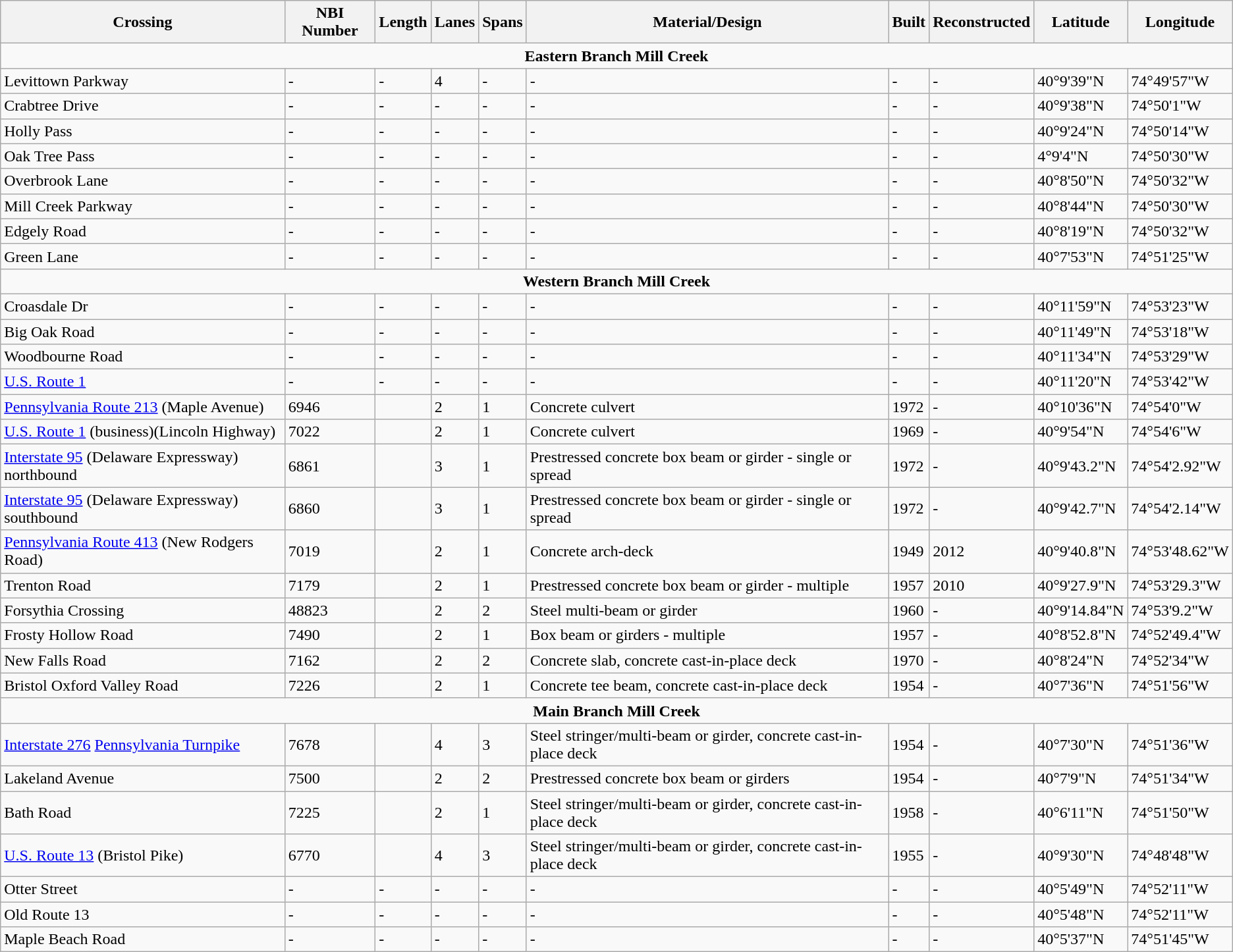<table class="wikitable">
<tr>
<th>Crossing</th>
<th>NBI Number</th>
<th>Length</th>
<th>Lanes</th>
<th>Spans</th>
<th>Material/Design</th>
<th>Built</th>
<th>Reconstructed</th>
<th>Latitude</th>
<th>Longitude</th>
</tr>
<tr>
<td colspan="10" style="text-align: center;"><strong>Eastern Branch Mill Creek</strong></td>
</tr>
<tr>
<td>Levittown Parkway</td>
<td>-</td>
<td>-</td>
<td>4</td>
<td>-</td>
<td>-</td>
<td>-</td>
<td>-</td>
<td>40°9'39"N</td>
<td>74°49'57"W</td>
</tr>
<tr>
<td>Crabtree Drive</td>
<td>-</td>
<td>-</td>
<td>-</td>
<td>-</td>
<td>-</td>
<td>-</td>
<td>-</td>
<td>40°9'38"N</td>
<td>74°50'1"W</td>
</tr>
<tr>
<td>Holly Pass</td>
<td>-</td>
<td>-</td>
<td>-</td>
<td>-</td>
<td>-</td>
<td>-</td>
<td>-</td>
<td>40°9'24"N</td>
<td>74°50'14"W</td>
</tr>
<tr>
<td>Oak Tree Pass</td>
<td>-</td>
<td>-</td>
<td>-</td>
<td>-</td>
<td>-</td>
<td>-</td>
<td>-</td>
<td>4°9'4"N</td>
<td>74°50'30"W</td>
</tr>
<tr>
<td>Overbrook Lane</td>
<td>-</td>
<td>-</td>
<td>-</td>
<td>-</td>
<td>-</td>
<td>-</td>
<td>-</td>
<td>40°8'50"N</td>
<td>74°50'32"W</td>
</tr>
<tr>
<td>Mill Creek Parkway</td>
<td>-</td>
<td>-</td>
<td>-</td>
<td>-</td>
<td>-</td>
<td>-</td>
<td>-</td>
<td>40°8'44"N</td>
<td>74°50'30"W</td>
</tr>
<tr>
<td>Edgely Road</td>
<td>-</td>
<td>-</td>
<td>-</td>
<td>-</td>
<td>-</td>
<td>-</td>
<td>-</td>
<td>40°8'19"N</td>
<td>74°50'32"W</td>
</tr>
<tr>
<td>Green Lane</td>
<td>-</td>
<td>-</td>
<td>-</td>
<td>-</td>
<td>-</td>
<td>-</td>
<td>-</td>
<td>40°7'53"N</td>
<td>74°51'25"W</td>
</tr>
<tr>
<td colspan="10" style="text-align: center;"><strong>Western Branch Mill Creek</strong></td>
</tr>
<tr>
<td>Croasdale Dr</td>
<td>-</td>
<td>-</td>
<td>-</td>
<td>-</td>
<td>-</td>
<td>-</td>
<td>-</td>
<td>40°11'59"N</td>
<td>74°53'23"W</td>
</tr>
<tr>
<td>Big Oak Road</td>
<td>-</td>
<td>-</td>
<td>-</td>
<td>-</td>
<td>-</td>
<td>-</td>
<td>-</td>
<td>40°11'49"N</td>
<td>74°53'18"W</td>
</tr>
<tr>
<td>Woodbourne Road</td>
<td>-</td>
<td>-</td>
<td>-</td>
<td>-</td>
<td>-</td>
<td>-</td>
<td>-</td>
<td>40°11'34"N</td>
<td>74°53'29"W</td>
</tr>
<tr>
<td><a href='#'>U.S. Route 1</a></td>
<td>-</td>
<td>-</td>
<td>-</td>
<td>-</td>
<td>-</td>
<td>-</td>
<td>-</td>
<td>40°11'20"N</td>
<td>74°53'42"W</td>
</tr>
<tr>
<td><a href='#'>Pennsylvania Route 213</a> (Maple Avenue)</td>
<td>6946</td>
<td></td>
<td>2</td>
<td>1</td>
<td>Concrete culvert</td>
<td>1972</td>
<td>-</td>
<td>40°10'36"N</td>
<td>74°54'0"W</td>
</tr>
<tr>
<td><a href='#'>U.S. Route 1</a> (business)(Lincoln Highway)</td>
<td>7022</td>
<td></td>
<td>2</td>
<td>1</td>
<td>Concrete culvert</td>
<td>1969</td>
<td>-</td>
<td>40°9'54"N</td>
<td>74°54'6"W</td>
</tr>
<tr>
<td><a href='#'>Interstate 95</a> (Delaware Expressway) northbound</td>
<td>6861</td>
<td></td>
<td>3</td>
<td>1</td>
<td>Prestressed concrete box beam or girder - single or spread</td>
<td>1972</td>
<td>-</td>
<td>40°9'43.2"N</td>
<td>74°54'2.92"W</td>
</tr>
<tr>
<td><a href='#'>Interstate 95</a> (Delaware Expressway) southbound</td>
<td>6860</td>
<td></td>
<td>3</td>
<td>1</td>
<td>Prestressed concrete box beam or girder - single or spread</td>
<td>1972</td>
<td>-</td>
<td>40°9'42.7"N</td>
<td>74°54'2.14"W</td>
</tr>
<tr>
<td><a href='#'>Pennsylvania Route 413</a> (New Rodgers Road)</td>
<td>7019</td>
<td></td>
<td>2</td>
<td>1</td>
<td>Concrete arch-deck</td>
<td>1949</td>
<td>2012</td>
<td>40°9'40.8"N</td>
<td>74°53'48.62"W</td>
</tr>
<tr>
<td>Trenton Road</td>
<td>7179</td>
<td></td>
<td>2</td>
<td>1</td>
<td>Prestressed concrete box beam or girder - multiple</td>
<td>1957</td>
<td>2010</td>
<td>40°9'27.9"N</td>
<td>74°53'29.3"W</td>
</tr>
<tr>
<td>Forsythia Crossing</td>
<td>48823</td>
<td></td>
<td>2</td>
<td>2</td>
<td>Steel multi-beam or girder</td>
<td>1960</td>
<td>-</td>
<td>40°9'14.84"N</td>
<td>74°53'9.2"W</td>
</tr>
<tr>
<td>Frosty Hollow Road</td>
<td>7490</td>
<td></td>
<td>2</td>
<td>1</td>
<td>Box beam or girders - multiple</td>
<td>1957</td>
<td>-</td>
<td>40°8'52.8"N</td>
<td>74°52'49.4"W</td>
</tr>
<tr>
<td>New Falls Road</td>
<td>7162</td>
<td></td>
<td>2</td>
<td>2</td>
<td>Concrete slab, concrete cast-in-place deck</td>
<td>1970</td>
<td>-</td>
<td>40°8'24"N</td>
<td>74°52'34"W</td>
</tr>
<tr>
<td>Bristol Oxford Valley Road</td>
<td>7226</td>
<td></td>
<td>2</td>
<td>1</td>
<td>Concrete tee beam, concrete cast-in-place deck</td>
<td>1954</td>
<td>-</td>
<td>40°7'36"N</td>
<td>74°51'56"W</td>
</tr>
<tr>
<td colspan="10" style="text-align: center;"><strong>Main Branch Mill Creek</strong></td>
</tr>
<tr>
<td><a href='#'>Interstate 276</a> <a href='#'>Pennsylvania Turnpike</a></td>
<td>7678</td>
<td></td>
<td>4</td>
<td>3</td>
<td>Steel stringer/multi-beam or girder, concrete cast-in-place deck</td>
<td>1954</td>
<td>-</td>
<td>40°7'30"N</td>
<td>74°51'36"W</td>
</tr>
<tr>
<td>Lakeland Avenue</td>
<td>7500</td>
<td></td>
<td>2</td>
<td>2</td>
<td>Prestressed concrete box beam or girders</td>
<td>1954</td>
<td>-</td>
<td>40°7'9"N</td>
<td>74°51'34"W</td>
</tr>
<tr>
<td>Bath Road</td>
<td>7225</td>
<td></td>
<td>2</td>
<td>1</td>
<td>Steel stringer/multi-beam or girder, concrete cast-in-place deck</td>
<td>1958</td>
<td>-</td>
<td>40°6'11"N</td>
<td>74°51'50"W</td>
</tr>
<tr>
<td><a href='#'>U.S. Route 13</a> (Bristol Pike)</td>
<td>6770</td>
<td></td>
<td>4</td>
<td>3</td>
<td>Steel stringer/multi-beam or girder, concrete cast-in-place deck</td>
<td>1955</td>
<td>-</td>
<td>40°9'30"N</td>
<td>74°48'48"W</td>
</tr>
<tr>
<td>Otter Street</td>
<td>-</td>
<td>-</td>
<td>-</td>
<td>-</td>
<td>-</td>
<td>-</td>
<td>-</td>
<td>40°5'49"N</td>
<td>74°52'11"W</td>
</tr>
<tr>
<td>Old Route 13</td>
<td>-</td>
<td>-</td>
<td>-</td>
<td>-</td>
<td>-</td>
<td>-</td>
<td>-</td>
<td>40°5'48"N</td>
<td>74°52'11"W</td>
</tr>
<tr>
<td>Maple Beach Road</td>
<td>-</td>
<td>-</td>
<td>-</td>
<td>-</td>
<td>-</td>
<td>-</td>
<td>-</td>
<td>40°5'37"N</td>
<td>74°51'45"W</td>
</tr>
</table>
